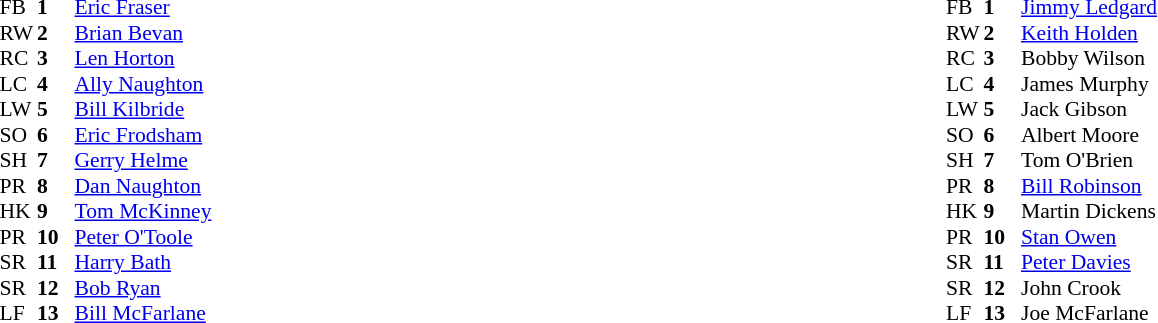<table width="100%">
<tr>
<td valign="top" width="50%"><br><table style="font-size: 90%" cellspacing="0" cellpadding="0">
<tr>
<th width="25"></th>
<th width="25"></th>
</tr>
<tr>
<td>FB</td>
<td><strong>1</strong></td>
<td><a href='#'>Eric Fraser</a></td>
</tr>
<tr>
<td>RW</td>
<td><strong>2</strong></td>
<td><a href='#'>Brian Bevan</a></td>
</tr>
<tr>
<td>RC</td>
<td><strong>3</strong></td>
<td><a href='#'>Len Horton</a></td>
</tr>
<tr>
<td>LC</td>
<td><strong>4</strong></td>
<td><a href='#'>Ally Naughton</a></td>
</tr>
<tr>
<td>LW</td>
<td><strong>5</strong></td>
<td><a href='#'>Bill Kilbride</a></td>
</tr>
<tr>
<td>SO</td>
<td><strong>6</strong></td>
<td><a href='#'>Eric Frodsham</a></td>
</tr>
<tr>
<td>SH</td>
<td><strong>7</strong></td>
<td><a href='#'>Gerry Helme</a></td>
</tr>
<tr>
<td>PR</td>
<td><strong>8</strong></td>
<td><a href='#'>Dan Naughton</a></td>
</tr>
<tr>
<td>HK</td>
<td><strong>9</strong></td>
<td><a href='#'>Tom McKinney</a></td>
</tr>
<tr>
<td>PR</td>
<td><strong>10</strong></td>
<td><a href='#'>Peter O'Toole</a></td>
</tr>
<tr>
<td>SR</td>
<td><strong>11</strong></td>
<td><a href='#'>Harry Bath</a></td>
</tr>
<tr>
<td>SR</td>
<td><strong>12</strong></td>
<td><a href='#'>Bob Ryan</a></td>
</tr>
<tr>
<td>LF</td>
<td><strong>13</strong></td>
<td><a href='#'>Bill McFarlane</a></td>
</tr>
<tr>
<td colspan="4"></td>
</tr>
</table>
</td>
<td valign="top" width="50%"><br><table style="font-size: 90%" cellspacing="0" cellpadding="0">
<tr>
<th width="25"></th>
<th width="25"></th>
</tr>
<tr>
<td>FB</td>
<td><strong>1</strong></td>
<td><a href='#'>Jimmy Ledgard</a></td>
</tr>
<tr>
<td>RW</td>
<td><strong>2</strong></td>
<td><a href='#'>Keith Holden</a></td>
</tr>
<tr>
<td>RC</td>
<td><strong>3</strong></td>
<td>Bobby Wilson</td>
</tr>
<tr>
<td>LC</td>
<td><strong>4</strong></td>
<td>James Murphy</td>
</tr>
<tr>
<td>LW</td>
<td><strong>5</strong></td>
<td>Jack Gibson</td>
</tr>
<tr>
<td>SO</td>
<td><strong>6</strong></td>
<td>Albert Moore</td>
</tr>
<tr>
<td>SH</td>
<td><strong>7</strong></td>
<td>Tom O'Brien</td>
</tr>
<tr>
<td>PR</td>
<td><strong>8</strong></td>
<td><a href='#'>Bill Robinson</a></td>
</tr>
<tr>
<td>HK</td>
<td><strong>9</strong></td>
<td>Martin Dickens</td>
</tr>
<tr>
<td>PR</td>
<td><strong>10</strong></td>
<td><a href='#'>Stan Owen</a></td>
</tr>
<tr>
<td>SR</td>
<td><strong>11</strong></td>
<td><a href='#'>Peter Davies</a></td>
</tr>
<tr>
<td>SR</td>
<td><strong>12</strong></td>
<td>John Crook</td>
</tr>
<tr>
<td>LF</td>
<td><strong>13</strong></td>
<td>Joe McFarlane</td>
</tr>
<tr>
<td colspan="4"></td>
</tr>
</table>
</td>
</tr>
</table>
